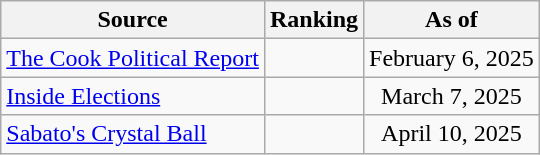<table class="wikitable" style="text-align:center">
<tr>
<th>Source</th>
<th>Ranking</th>
<th>As of</th>
</tr>
<tr>
<td align=left><a href='#'>The Cook Political Report</a></td>
<td></td>
<td>February 6, 2025</td>
</tr>
<tr>
<td align=left><a href='#'>Inside Elections</a></td>
<td></td>
<td>March 7, 2025</td>
</tr>
<tr>
<td align=left><a href='#'>Sabato's Crystal Ball</a></td>
<td></td>
<td>April 10, 2025</td>
</tr>
</table>
